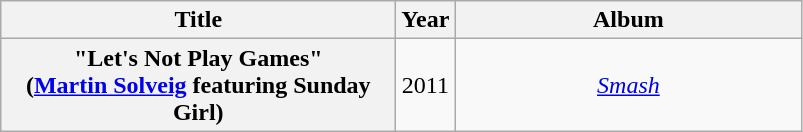<table class="wikitable plainrowheaders" style="text-align:center;">
<tr>
<th scope="col" style="width:16em;">Title</th>
<th scope="col">Year</th>
<th scope="col" style="width:14em;">Album</th>
</tr>
<tr>
<th scope="row">"Let's Not Play Games"<br><span>(<a href='#'>Martin Solveig</a> featuring Sunday Girl)</span></th>
<td>2011</td>
<td><em><a href='#'>Smash</a></em></td>
</tr>
</table>
